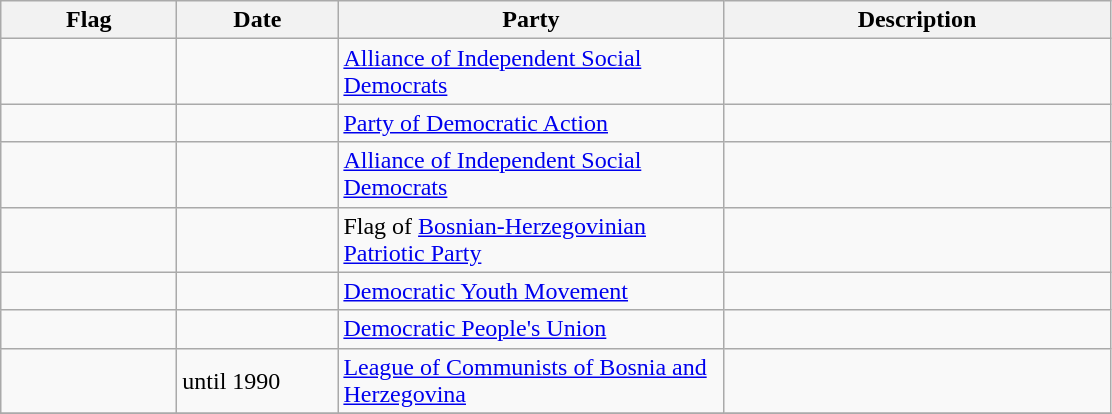<table class="wikitable">
<tr>
<th style="width:110px;">Flag</th>
<th style="width:100px;">Date</th>
<th style="width:250px;">Party</th>
<th style="width:250px;">Description</th>
</tr>
<tr>
<td></td>
<td></td>
<td><a href='#'>Alliance of Independent Social Democrats</a></td>
<td></td>
</tr>
<tr>
<td></td>
<td></td>
<td><a href='#'>Party of Democratic Action</a></td>
<td></td>
</tr>
<tr>
<td style="text-align:center;"></td>
<td></td>
<td><a href='#'>Alliance of Independent Social Democrats</a></td>
<td></td>
</tr>
<tr>
<td></td>
<td></td>
<td>Flag of <a href='#'>Bosnian-Herzegovinian Patriotic Party</a></td>
<td></td>
</tr>
<tr>
<td></td>
<td></td>
<td><a href='#'>Democratic Youth Movement</a></td>
<td></td>
</tr>
<tr>
<td></td>
<td></td>
<td><a href='#'>Democratic People's Union</a></td>
<td></td>
</tr>
<tr>
<td></td>
<td>until 1990</td>
<td><a href='#'>League of Communists of Bosnia and Herzegovina</a></td>
<td></td>
</tr>
<tr>
</tr>
</table>
